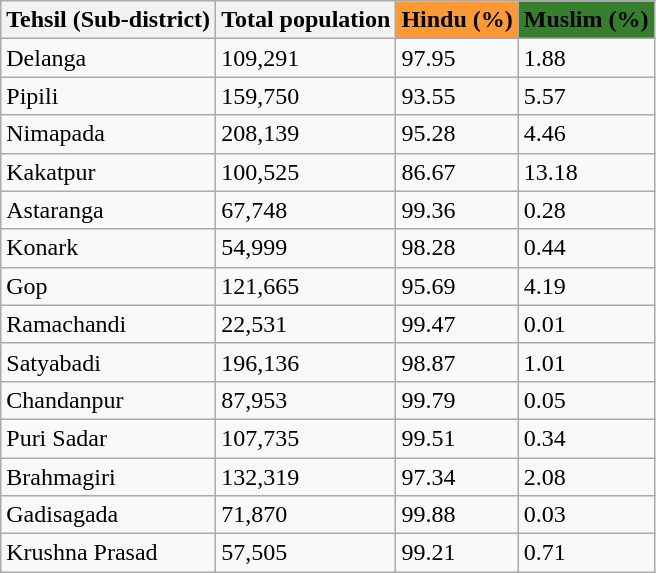<table class="wikitable sortable">
<tr>
<th>Tehsil (Sub-district)</th>
<th>Total population</th>
<th style="background-color:#ff9933;">Hindu (%)</th>
<th style="background-color:#36802d;">Muslim (%)</th>
</tr>
<tr>
<td>Delanga</td>
<td>109,291</td>
<td>97.95</td>
<td>1.88</td>
</tr>
<tr>
<td>Pipili</td>
<td>159,750</td>
<td>93.55</td>
<td>5.57</td>
</tr>
<tr>
<td>Nimapada</td>
<td>208,139</td>
<td>95.28</td>
<td>4.46</td>
</tr>
<tr>
<td>Kakatpur</td>
<td>100,525</td>
<td>86.67</td>
<td>13.18</td>
</tr>
<tr>
<td>Astaranga</td>
<td>67,748</td>
<td>99.36</td>
<td>0.28</td>
</tr>
<tr>
<td>Konark</td>
<td>54,999</td>
<td>98.28</td>
<td>0.44</td>
</tr>
<tr>
<td>Gop</td>
<td>121,665</td>
<td>95.69</td>
<td>4.19</td>
</tr>
<tr>
<td>Ramachandi</td>
<td>22,531</td>
<td>99.47</td>
<td>0.01</td>
</tr>
<tr>
<td>Satyabadi</td>
<td>196,136</td>
<td>98.87</td>
<td>1.01</td>
</tr>
<tr>
<td>Chandanpur</td>
<td>87,953</td>
<td>99.79</td>
<td>0.05</td>
</tr>
<tr>
<td>Puri Sadar</td>
<td>107,735</td>
<td>99.51</td>
<td>0.34</td>
</tr>
<tr>
<td>Brahmagiri</td>
<td>132,319</td>
<td>97.34</td>
<td>2.08</td>
</tr>
<tr>
<td>Gadisagada</td>
<td>71,870</td>
<td>99.88</td>
<td>0.03</td>
</tr>
<tr>
<td>Krushna Prasad</td>
<td>57,505</td>
<td>99.21</td>
<td>0.71</td>
</tr>
</table>
